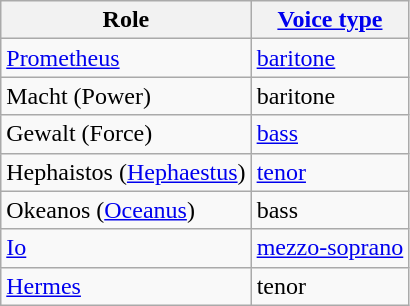<table class="wikitable">
<tr>
<th>Role</th>
<th><a href='#'>Voice type</a></th>
</tr>
<tr>
<td><a href='#'>Prometheus</a></td>
<td><a href='#'>baritone</a></td>
</tr>
<tr>
<td>Macht (Power)</td>
<td>baritone</td>
</tr>
<tr>
<td>Gewalt (Force)</td>
<td><a href='#'>bass</a></td>
</tr>
<tr>
<td>Hephaistos (<a href='#'>Hephaestus</a>)</td>
<td><a href='#'>tenor</a></td>
</tr>
<tr>
<td>Okeanos (<a href='#'>Oceanus</a>)</td>
<td>bass</td>
</tr>
<tr>
<td><a href='#'>Io</a></td>
<td><a href='#'>mezzo-soprano</a></td>
</tr>
<tr>
<td><a href='#'>Hermes</a></td>
<td>tenor</td>
</tr>
</table>
